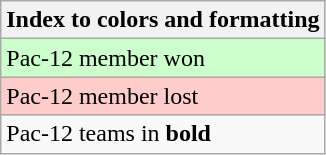<table class="wikitable">
<tr>
<th>Index to colors and formatting</th>
</tr>
<tr bgcolor=#ccffcc>
<td>Pac-12 member won</td>
</tr>
<tr bgcolor=#ffcccc>
<td>Pac-12 member lost</td>
</tr>
<tr>
<td>Pac-12 teams in <strong>bold</strong></td>
</tr>
</table>
